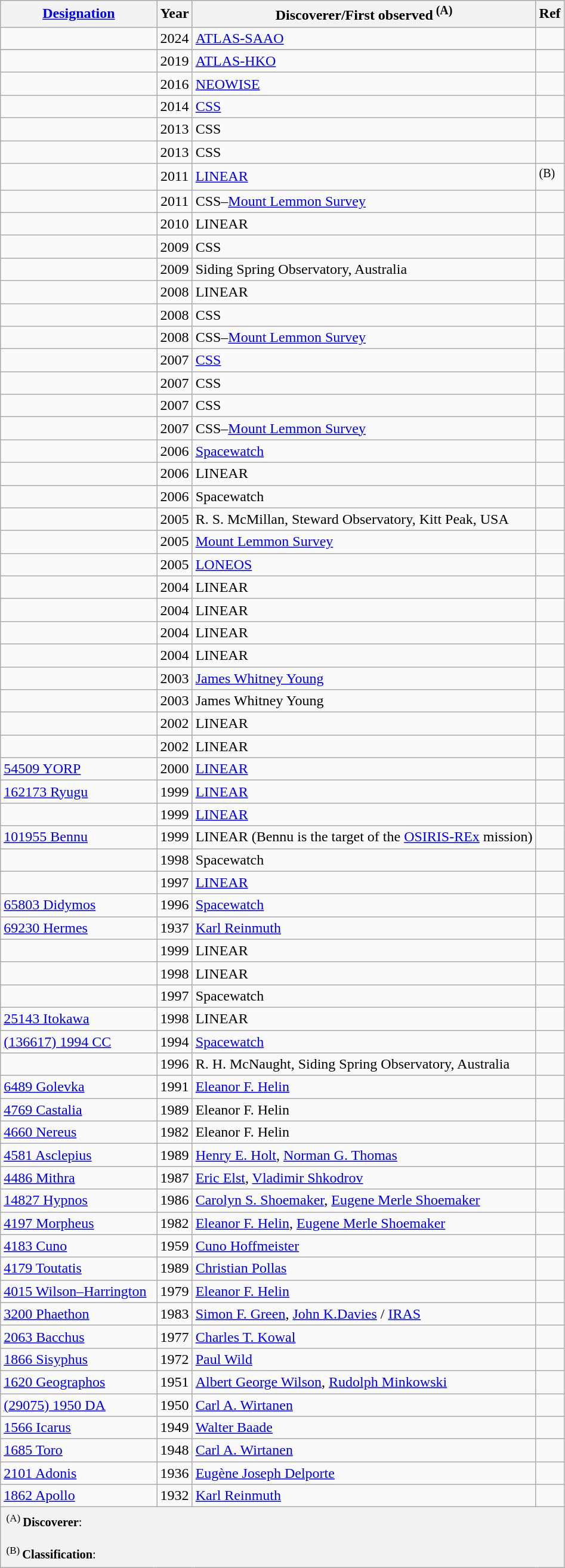<table class="wikitable sortable">
<tr>
<th><a href='#'>Designation</a></th>
<th>Year</th>
<th>Discoverer/First observed <sup>(A)</sup></th>
<th>Ref</th>
</tr>
<tr>
<td></td>
<td align=center>2024</td>
<td><a href='#'>ATLAS-SAAO</a></td>
<td></td>
</tr>
<tr>
</tr>
<tr>
<td></td>
<td align=center>2019</td>
<td><a href='#'>ATLAS-HKO</a></td>
<td></td>
</tr>
<tr>
<td></td>
<td align=center>2016</td>
<td><a href='#'>NEOWISE</a></td>
<td></td>
</tr>
<tr>
<td></td>
<td align=center>2014</td>
<td><a href='#'>CSS</a></td>
<td></td>
</tr>
<tr>
<td></td>
<td align=center>2013</td>
<td>CSS</td>
<td></td>
</tr>
<tr>
<td></td>
<td align=center>2013</td>
<td>CSS</td>
<td></td>
</tr>
<tr>
<td></td>
<td align=center>2011</td>
<td><a href='#'>LINEAR</a></td>
<td><sup>(B)</sup></td>
</tr>
<tr>
<td></td>
<td align=center>2011</td>
<td>CSS–<a href='#'>Mount Lemmon Survey</a></td>
<td></td>
</tr>
<tr>
<td></td>
<td align=center>2010</td>
<td>LINEAR</td>
<td></td>
</tr>
<tr>
<td></td>
<td align=center>2009</td>
<td>CSS</td>
<td></td>
</tr>
<tr>
<td></td>
<td align=center>2009</td>
<td>Siding Spring Observatory, Australia</td>
<td></td>
</tr>
<tr>
<td></td>
<td align=center>2008</td>
<td>LINEAR</td>
<td></td>
</tr>
<tr>
<td></td>
<td align=center>2008</td>
<td>CSS</td>
<td></td>
</tr>
<tr>
<td></td>
<td align=center>2008</td>
<td>CSS–<a href='#'>Mount Lemmon Survey</a></td>
<td></td>
</tr>
<tr>
<td></td>
<td align=center>2007</td>
<td><a href='#'>CSS</a></td>
<td></td>
</tr>
<tr>
<td></td>
<td align=center>2007</td>
<td>CSS</td>
<td></td>
</tr>
<tr>
<td></td>
<td align=center>2007</td>
<td>CSS</td>
<td></td>
</tr>
<tr>
<td></td>
<td align=center>2007</td>
<td>CSS–<a href='#'>Mount Lemmon Survey</a></td>
<td></td>
</tr>
<tr>
<td></td>
<td align=center>2006</td>
<td><a href='#'>Spacewatch</a></td>
<td></td>
</tr>
<tr>
<td></td>
<td align=center>2006</td>
<td>LINEAR</td>
<td></td>
</tr>
<tr>
<td></td>
<td align=center>2006</td>
<td>Spacewatch</td>
<td></td>
</tr>
<tr>
<td></td>
<td align=center>2005</td>
<td>R. S. McMillan, Steward Observatory, Kitt Peak, USA</td>
<td></td>
</tr>
<tr>
<td></td>
<td align=center>2005</td>
<td><a href='#'>Mount Lemmon Survey</a></td>
<td></td>
</tr>
<tr>
<td></td>
<td align=center>2005</td>
<td><a href='#'>LONEOS</a></td>
<td></td>
</tr>
<tr>
<td></td>
<td align=center>2004</td>
<td>LINEAR</td>
<td></td>
</tr>
<tr>
<td></td>
<td align=center>2004</td>
<td>LINEAR</td>
<td></td>
</tr>
<tr>
<td></td>
<td align=center>2004</td>
<td>LINEAR</td>
<td></td>
</tr>
<tr>
<td></td>
<td align=center>2004</td>
<td>LINEAR</td>
<td></td>
</tr>
<tr>
<td></td>
<td align=center>2003</td>
<td><a href='#'>James Whitney Young</a></td>
<td></td>
</tr>
<tr>
<td></td>
<td align=center>2003</td>
<td>James Whitney Young</td>
<td></td>
</tr>
<tr>
<td></td>
<td align=center>2002</td>
<td>LINEAR</td>
<td></td>
</tr>
<tr>
<td></td>
<td align=center>2002</td>
<td>LINEAR</td>
<td></td>
</tr>
<tr>
<td><a href='#'>54509 YORP</a></td>
<td align=center>2000</td>
<td><a href='#'>LINEAR</a></td>
<td></td>
</tr>
<tr>
<td><a href='#'>162173 Ryugu</a></td>
<td align=center>1999</td>
<td><a href='#'>LINEAR</a></td>
<td></td>
</tr>
<tr>
<td></td>
<td align=center>1999</td>
<td><a href='#'>LINEAR</a></td>
<td></td>
</tr>
<tr>
<td><a href='#'>101955 Bennu</a></td>
<td align=center>1999</td>
<td>LINEAR (Bennu is the target of the <a href='#'>OSIRIS-REx</a> mission)</td>
<td></td>
</tr>
<tr>
<td></td>
<td align=center>1998</td>
<td>Spacewatch</td>
<td></td>
</tr>
<tr>
<td></td>
<td align=center>1997</td>
<td><a href='#'>LINEAR</a></td>
<td></td>
</tr>
<tr>
<td><a href='#'>65803 Didymos</a></td>
<td align=center>1996</td>
<td><a href='#'>Spacewatch</a></td>
<td></td>
</tr>
<tr>
<td><a href='#'>69230 Hermes</a></td>
<td align=center>1937</td>
<td><a href='#'>Karl Reinmuth</a></td>
<td></td>
</tr>
<tr>
<td></td>
<td align=center>1999</td>
<td>LINEAR</td>
<td></td>
</tr>
<tr>
<td></td>
<td align=center>1998</td>
<td>LINEAR</td>
<td></td>
</tr>
<tr>
<td></td>
<td align=center>1997</td>
<td>Spacewatch</td>
<td></td>
</tr>
<tr>
<td><a href='#'>25143 Itokawa</a></td>
<td align=center>1998</td>
<td>LINEAR</td>
<td></td>
</tr>
<tr>
<td><a href='#'>(136617) 1994 CC</a></td>
<td align=center>1994</td>
<td><a href='#'>Spacewatch</a></td>
<td></td>
</tr>
<tr>
<td></td>
<td align=center>1996</td>
<td>R. H. McNaught, Siding Spring Observatory, Australia</td>
<td></td>
</tr>
<tr>
<td><a href='#'>6489 Golevka</a></td>
<td align=center>1991</td>
<td><a href='#'>Eleanor F. Helin</a></td>
<td></td>
</tr>
<tr>
<td><a href='#'>4769 Castalia</a></td>
<td align=center>1989</td>
<td>Eleanor F. Helin</td>
<td></td>
</tr>
<tr>
<td><a href='#'>4660 Nereus</a></td>
<td align=center>1982</td>
<td>Eleanor F. Helin</td>
<td></td>
</tr>
<tr>
<td><a href='#'>4581 Asclepius</a></td>
<td align=center>1989</td>
<td><a href='#'>Henry E. Holt</a>, <a href='#'>Norman G. Thomas</a></td>
<td></td>
</tr>
<tr>
<td><a href='#'>4486 Mithra</a></td>
<td align=center>1987</td>
<td><a href='#'>Eric Elst</a>, <a href='#'>Vladimir Shkodrov</a></td>
<td></td>
</tr>
<tr>
<td><a href='#'>14827 Hypnos</a></td>
<td align=center>1986</td>
<td><a href='#'>Carolyn S. Shoemaker</a>, <a href='#'>Eugene Merle Shoemaker</a></td>
<td></td>
</tr>
<tr>
<td><a href='#'>4197 Morpheus</a></td>
<td align=center>1982</td>
<td><a href='#'>Eleanor F. Helin</a>, <a href='#'>Eugene Merle Shoemaker</a></td>
<td></td>
</tr>
<tr>
<td><a href='#'>4183 Cuno</a></td>
<td align=center>1959</td>
<td><a href='#'>Cuno Hoffmeister</a></td>
<td></td>
</tr>
<tr>
<td><a href='#'>4179 Toutatis</a></td>
<td align=center>1989</td>
<td><a href='#'>Christian Pollas</a></td>
<td></td>
</tr>
<tr>
<td><a href='#'>4015 Wilson–Harrington</a>  </td>
<td align=center>1979</td>
<td><a href='#'>Eleanor F. Helin</a></td>
<td></td>
</tr>
<tr>
<td><a href='#'>3200 Phaethon</a></td>
<td align=center>1983</td>
<td><a href='#'>Simon F. Green</a>, <a href='#'>John K.Davies</a> / <a href='#'>IRAS</a></td>
<td></td>
</tr>
<tr>
<td><a href='#'>2063 Bacchus</a></td>
<td align=center>1977</td>
<td><a href='#'>Charles T. Kowal</a></td>
<td></td>
</tr>
<tr>
<td><a href='#'>1866 Sisyphus</a></td>
<td align=center>1972</td>
<td><a href='#'>Paul Wild</a></td>
<td></td>
</tr>
<tr>
<td><a href='#'>1620 Geographos</a></td>
<td align=center>1951</td>
<td><a href='#'>Albert George Wilson</a>, <a href='#'>Rudolph Minkowski</a></td>
<td></td>
</tr>
<tr>
<td><a href='#'>(29075) 1950 DA</a></td>
<td align=center>1950</td>
<td><a href='#'>Carl A. Wirtanen</a></td>
<td></td>
</tr>
<tr>
<td><a href='#'>1566 Icarus</a></td>
<td align=center>1949</td>
<td><a href='#'>Walter Baade</a></td>
<td></td>
</tr>
<tr>
<td><a href='#'>1685 Toro</a></td>
<td align=center>1948</td>
<td><a href='#'>Carl A. Wirtanen</a></td>
<td></td>
</tr>
<tr>
<td><a href='#'>2101 Adonis</a></td>
<td align=center>1936</td>
<td><a href='#'>Eugène Joseph Delporte</a></td>
<td></td>
</tr>
<tr>
<td><a href='#'>1862 Apollo</a></td>
<td align=center>1932</td>
<td><a href='#'>Karl Reinmuth</a></td>
<td></td>
</tr>
<tr>
<th colspan=4 style="font-size: 0.85em; font-weight: normal; text-align: left; padding: 6px;"><sup>(A)</sup> <strong>Discoverer</strong>:<br><br><sup>(B)</sup> <strong>Classification</strong>:<br></th>
</tr>
</table>
